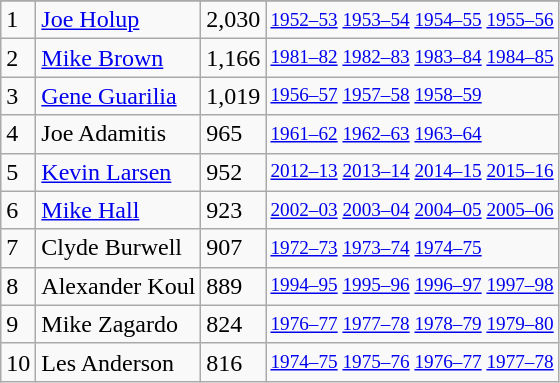<table class="wikitable">
<tr>
</tr>
<tr>
<td>1</td>
<td><a href='#'>Joe Holup</a></td>
<td>2,030</td>
<td style="font-size:80%;"><a href='#'>1952–53</a> <a href='#'>1953–54</a> <a href='#'>1954–55</a> <a href='#'>1955–56</a></td>
</tr>
<tr>
<td>2</td>
<td><a href='#'>Mike Brown</a></td>
<td>1,166</td>
<td style="font-size:80%;"><a href='#'>1981–82</a> <a href='#'>1982–83</a> <a href='#'>1983–84</a> <a href='#'>1984–85</a></td>
</tr>
<tr>
<td>3</td>
<td><a href='#'>Gene Guarilia</a></td>
<td>1,019</td>
<td style="font-size:80%;"><a href='#'>1956–57</a> <a href='#'>1957–58</a> <a href='#'>1958–59</a></td>
</tr>
<tr>
<td>4</td>
<td>Joe Adamitis</td>
<td>965</td>
<td style="font-size:80%;"><a href='#'>1961–62</a> <a href='#'>1962–63</a> <a href='#'>1963–64</a></td>
</tr>
<tr>
<td>5</td>
<td><a href='#'>Kevin Larsen</a></td>
<td>952</td>
<td style="font-size:80%;"><a href='#'>2012–13</a> <a href='#'>2013–14</a> <a href='#'>2014–15</a> <a href='#'>2015–16</a></td>
</tr>
<tr>
<td>6</td>
<td><a href='#'>Mike Hall</a></td>
<td>923</td>
<td style="font-size:80%;"><a href='#'>2002–03</a> <a href='#'>2003–04</a> <a href='#'>2004–05</a> <a href='#'>2005–06</a></td>
</tr>
<tr>
<td>7</td>
<td>Clyde Burwell</td>
<td>907</td>
<td style="font-size:80%;"><a href='#'>1972–73</a> <a href='#'>1973–74</a> <a href='#'>1974–75</a></td>
</tr>
<tr>
<td>8</td>
<td>Alexander Koul</td>
<td>889</td>
<td style="font-size:80%;"><a href='#'>1994–95</a> <a href='#'>1995–96</a> <a href='#'>1996–97</a> <a href='#'>1997–98</a></td>
</tr>
<tr>
<td>9</td>
<td>Mike Zagardo</td>
<td>824</td>
<td style="font-size:80%;"><a href='#'>1976–77</a> <a href='#'>1977–78</a> <a href='#'>1978–79</a> <a href='#'>1979–80</a></td>
</tr>
<tr>
<td>10</td>
<td>Les Anderson</td>
<td>816</td>
<td style="font-size:80%;"><a href='#'>1974–75</a> <a href='#'>1975–76</a> <a href='#'>1976–77</a> <a href='#'>1977–78</a></td>
</tr>
</table>
